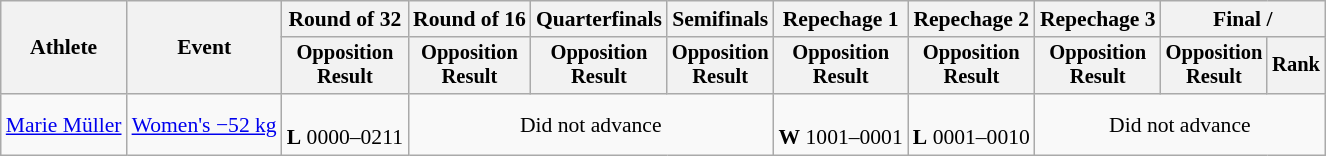<table class="wikitable" style="font-size:90%">
<tr>
<th rowspan="2">Athlete</th>
<th rowspan="2">Event</th>
<th>Round of 32</th>
<th>Round of 16</th>
<th>Quarterfinals</th>
<th>Semifinals</th>
<th>Repechage 1</th>
<th>Repechage 2</th>
<th>Repechage 3</th>
<th colspan=2>Final / </th>
</tr>
<tr style="font-size:95%">
<th>Opposition<br>Result</th>
<th>Opposition<br>Result</th>
<th>Opposition<br>Result</th>
<th>Opposition<br>Result</th>
<th>Opposition<br>Result</th>
<th>Opposition<br>Result</th>
<th>Opposition<br>Result</th>
<th>Opposition<br>Result</th>
<th>Rank</th>
</tr>
<tr align=center>
<td align=left><a href='#'>Marie Müller</a></td>
<td align=left><a href='#'>Women's −52 kg</a></td>
<td><br><strong>L</strong> 0000–0211</td>
<td colspan=3>Did not advance</td>
<td><br><strong>W</strong> 1001–0001</td>
<td><br><strong>L</strong> 0001–0010</td>
<td colspan=3>Did not advance</td>
</tr>
</table>
